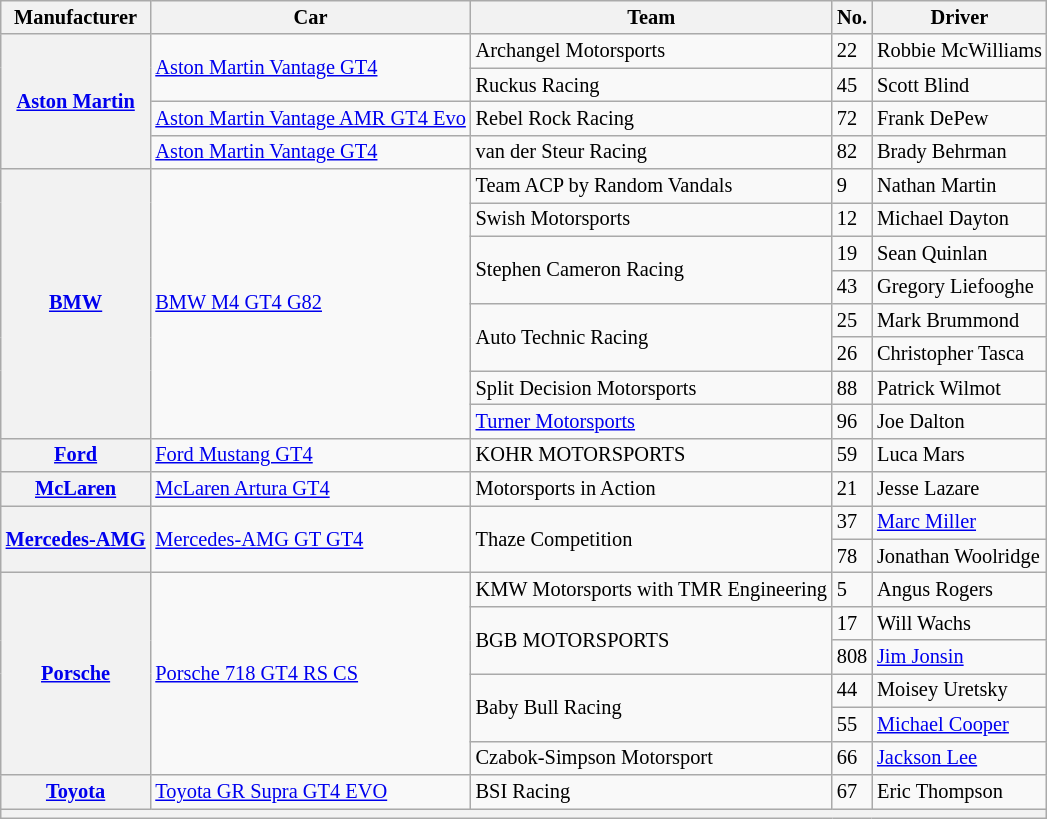<table class="wikitable" style="font-size:85%;">
<tr>
<th>Manufacturer</th>
<th>Car</th>
<th>Team</th>
<th>No.</th>
<th>Driver</th>
</tr>
<tr>
<th rowspan="4"><a href='#'>Aston Martin</a></th>
<td rowspan="2"><a href='#'>Aston Martin Vantage GT4</a></td>
<td>Archangel Motorsports</td>
<td>22</td>
<td> Robbie McWilliams</td>
</tr>
<tr>
<td>Ruckus Racing</td>
<td>45</td>
<td> Scott Blind</td>
</tr>
<tr>
<td><a href='#'>Aston Martin Vantage AMR GT4 Evo</a></td>
<td>Rebel Rock Racing</td>
<td>72</td>
<td> Frank DePew</td>
</tr>
<tr>
<td><a href='#'>Aston Martin Vantage GT4</a></td>
<td rowspan="1">van der Steur Racing</td>
<td>82</td>
<td> Brady Behrman</td>
</tr>
<tr>
<th rowspan="8"><a href='#'>BMW</a></th>
<td rowspan="8"><a href='#'>BMW M4 GT4 G82</a></td>
<td>Team ACP by Random Vandals</td>
<td>9</td>
<td> Nathan Martin</td>
</tr>
<tr>
<td>Swish Motorsports</td>
<td>12</td>
<td> Michael Dayton</td>
</tr>
<tr>
<td rowspan="2">Stephen Cameron Racing</td>
<td>19</td>
<td> Sean Quinlan</td>
</tr>
<tr>
<td>43</td>
<td> Gregory Liefooghe</td>
</tr>
<tr>
<td rowspan="2">Auto Technic Racing</td>
<td>25</td>
<td> Mark Brummond</td>
</tr>
<tr>
<td>26</td>
<td> Christopher Tasca</td>
</tr>
<tr>
<td>Split Decision Motorsports</td>
<td>88</td>
<td> Patrick Wilmot</td>
</tr>
<tr>
<td><a href='#'>Turner Motorsports</a></td>
<td>96</td>
<td> Joe Dalton</td>
</tr>
<tr>
<th><a href='#'>Ford</a></th>
<td><a href='#'>Ford Mustang GT4</a></td>
<td>KOHR MOTORSPORTS</td>
<td>59</td>
<td> Luca Mars</td>
</tr>
<tr>
<th><a href='#'>McLaren</a></th>
<td><a href='#'>McLaren Artura GT4</a></td>
<td>Motorsports in Action</td>
<td>21</td>
<td> Jesse Lazare</td>
</tr>
<tr>
<th rowspan="2"><a href='#'>Mercedes-AMG</a></th>
<td rowspan="2"><a href='#'>Mercedes-AMG GT GT4</a></td>
<td rowspan="2">Thaze Competition</td>
<td>37</td>
<td> <a href='#'>Marc Miller</a></td>
</tr>
<tr>
<td>78</td>
<td> Jonathan Woolridge</td>
</tr>
<tr>
<th rowspan="6"><a href='#'>Porsche</a></th>
<td rowspan="6"><a href='#'>Porsche 718 GT4 RS CS</a></td>
<td>KMW Motorsports with TMR Engineering</td>
<td>5</td>
<td> Angus Rogers</td>
</tr>
<tr>
<td rowspan="2">BGB MOTORSPORTS</td>
<td>17</td>
<td> Will Wachs</td>
</tr>
<tr>
<td>808</td>
<td> <a href='#'>Jim Jonsin</a></td>
</tr>
<tr>
<td rowspan="2">Baby Bull Racing</td>
<td>44</td>
<td> Moisey Uretsky</td>
</tr>
<tr>
<td>55</td>
<td> <a href='#'>Michael Cooper</a></td>
</tr>
<tr>
<td>Czabok-Simpson Motorsport</td>
<td>66</td>
<td> <a href='#'>Jackson Lee</a></td>
</tr>
<tr>
<th><a href='#'>Toyota</a></th>
<td><a href='#'>Toyota GR Supra GT4 EVO</a></td>
<td>BSI Racing</td>
<td>67</td>
<td> Eric Thompson</td>
</tr>
<tr>
<th colspan="5"></th>
</tr>
</table>
